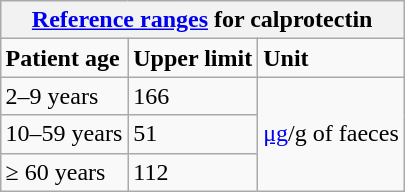<table class="wikitable" style="float:right; margin:0 0 1em 1em;">
<tr>
<th colspan=3><a href='#'>Reference ranges</a> for calprotectin</th>
</tr>
<tr>
<td><strong>Patient age</strong></td>
<td><strong>Upper limit</strong></td>
<td><strong>Unit</strong></td>
</tr>
<tr>
<td>2–9 years</td>
<td>166</td>
<td rowspan=3><a href='#'>μg</a>/g of faeces</td>
</tr>
<tr>
<td>10–59 years</td>
<td>51</td>
</tr>
<tr>
<td>≥ 60 years</td>
<td>112</td>
</tr>
</table>
